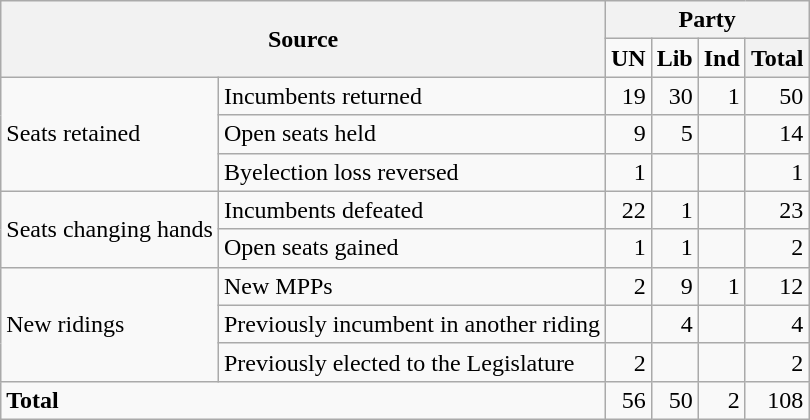<table class="wikitable" style="text-align:right;">
<tr>
<th colspan="2" rowspan="2">Source</th>
<th colspan="4">Party</th>
</tr>
<tr>
<td><strong>UN</strong></td>
<td><strong>Lib</strong></td>
<td><strong>Ind</strong></td>
<th>Total</th>
</tr>
<tr>
<td rowspan="3" style="text-align:left;">Seats retained</td>
<td style="text-align:left;">Incumbents returned</td>
<td>19</td>
<td>30</td>
<td>1</td>
<td>50</td>
</tr>
<tr>
<td style="text-align:left;">Open seats held</td>
<td>9</td>
<td>5</td>
<td></td>
<td>14</td>
</tr>
<tr>
<td style="text-align:left;">Byelection loss reversed</td>
<td>1</td>
<td></td>
<td></td>
<td>1</td>
</tr>
<tr>
<td rowspan="2" style="text-align:left;">Seats changing hands</td>
<td style="text-align:left;">Incumbents defeated</td>
<td>22</td>
<td>1</td>
<td></td>
<td>23</td>
</tr>
<tr>
<td style="text-align:left;">Open seats gained</td>
<td>1</td>
<td>1</td>
<td></td>
<td>2</td>
</tr>
<tr>
<td rowspan="3" style="text-align:left;">New ridings</td>
<td style="text-align:left;">New MPPs</td>
<td>2</td>
<td>9</td>
<td>1</td>
<td>12</td>
</tr>
<tr>
<td style="text-align:left;">Previously incumbent in another riding</td>
<td></td>
<td>4</td>
<td></td>
<td>4</td>
</tr>
<tr>
<td style="text-align:left;">Previously elected to the Legislature</td>
<td>2</td>
<td></td>
<td></td>
<td>2</td>
</tr>
<tr>
<td colspan="2" style="text-align:left;"><strong>Total</strong></td>
<td>56</td>
<td>50</td>
<td>2</td>
<td>108</td>
</tr>
</table>
